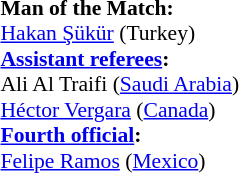<table width=100% style="font-size: 90%">
<tr>
<td><br><strong>Man of the Match:</strong>
<br><a href='#'>Hakan Şükür</a> (Turkey)<br><strong><a href='#'>Assistant referees</a>:</strong>
<br>Ali Al Traifi (<a href='#'>Saudi Arabia</a>)
<br><a href='#'>Héctor Vergara</a> (<a href='#'>Canada</a>)
<br><strong><a href='#'>Fourth official</a>:</strong>
<br><a href='#'>Felipe Ramos</a> (<a href='#'>Mexico</a>)</td>
</tr>
</table>
